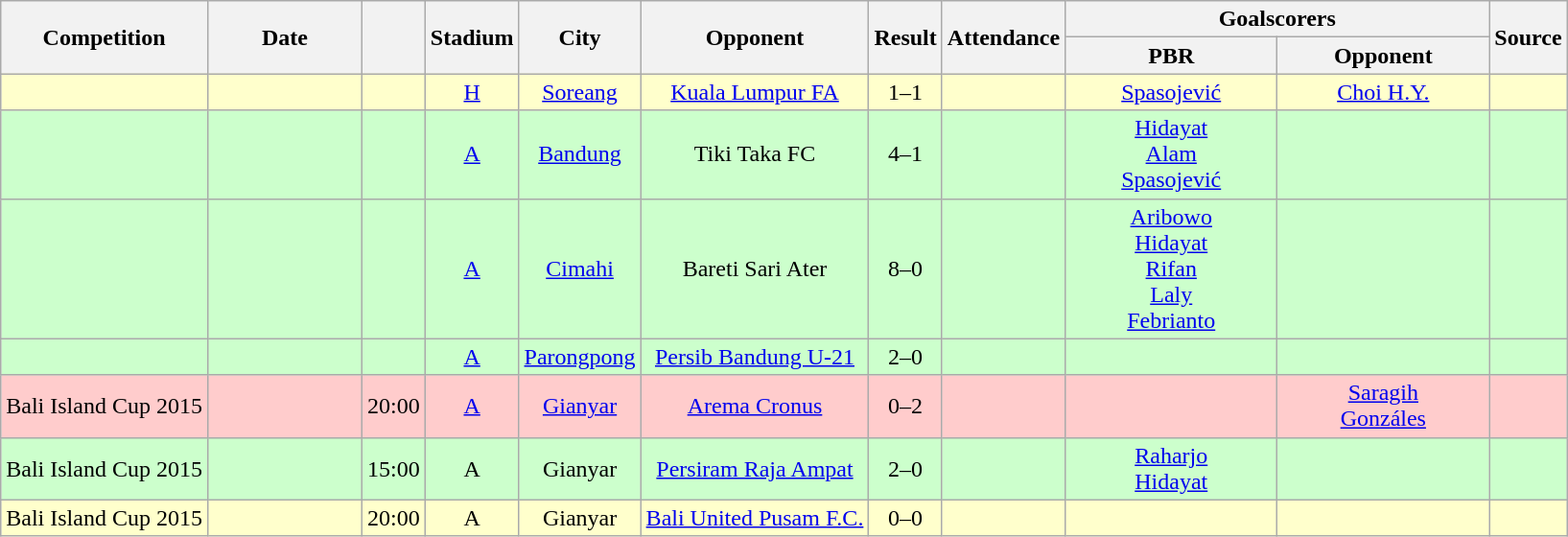<table class="wikitable" Style="text-align: center">
<tr>
<th rowspan="2">Competition</th>
<th rowspan="2" style="width:100px">Date</th>
<th rowspan="2"></th>
<th rowspan="2">Stadium</th>
<th rowspan="2">City</th>
<th rowspan="2">Opponent</th>
<th rowspan="2">Result</th>
<th rowspan="2">Attendance</th>
<th colspan="2">Goalscorers</th>
<th rowspan="2">Source</th>
</tr>
<tr>
<th style="width:140px">PBR</th>
<th style="width:140px">Opponent</th>
</tr>
<tr style="background:#ffc">
<td></td>
<td></td>
<td></td>
<td><a href='#'>H</a></td>
<td><a href='#'>Soreang</a></td>
<td> <a href='#'>Kuala Lumpur FA</a></td>
<td>1–1</td>
<td></td>
<td><a href='#'>Spasojević</a> </td>
<td><a href='#'>Choi H.Y.</a> </td>
<td></td>
</tr>
<tr style="background:#cfc">
<td></td>
<td></td>
<td></td>
<td><a href='#'>A</a></td>
<td><a href='#'>Bandung</a></td>
<td>Tiki Taka FC</td>
<td>4–1</td>
<td></td>
<td><a href='#'>Hidayat</a>  <br><a href='#'>Alam</a> <br><a href='#'>Spasojević</a> </td>
<td></td>
<td></td>
</tr>
<tr style="background:#cfc">
<td></td>
<td></td>
<td></td>
<td><a href='#'>A</a></td>
<td><a href='#'>Cimahi</a></td>
<td>Bareti Sari Ater</td>
<td>8–0</td>
<td></td>
<td><a href='#'>Aribowo</a>   <br><a href='#'>Hidayat</a>  <br><a href='#'>Rifan</a> <br><a href='#'>Laly</a> <br><a href='#'>Febrianto</a> </td>
<td></td>
<td></td>
</tr>
<tr style="background:#cfc">
<td></td>
<td></td>
<td></td>
<td><a href='#'>A</a></td>
<td><a href='#'>Parongpong</a></td>
<td><a href='#'>Persib Bandung U-21</a></td>
<td>2–0</td>
<td></td>
<td> </td>
<td></td>
<td></td>
</tr>
<tr style="background:#fcc">
<td>Bali Island Cup 2015</td>
<td></td>
<td>20:00</td>
<td><a href='#'>A</a></td>
<td><a href='#'>Gianyar</a></td>
<td><a href='#'>Arema Cronus</a></td>
<td>0–2</td>
<td></td>
<td></td>
<td><a href='#'>Saragih</a> <br><a href='#'>Gonzáles</a> </td>
<td></td>
</tr>
<tr style="background:#cfc">
<td>Bali Island Cup 2015</td>
<td></td>
<td>15:00</td>
<td>A</td>
<td>Gianyar</td>
<td><a href='#'>Persiram Raja Ampat</a></td>
<td>2–0</td>
<td></td>
<td><a href='#'>Raharjo</a> <br><a href='#'>Hidayat</a> </td>
<td></td>
<td></td>
</tr>
<tr style="background:#ffc">
<td>Bali Island Cup 2015</td>
<td></td>
<td>20:00</td>
<td>A</td>
<td>Gianyar</td>
<td><a href='#'>Bali United Pusam F.C.</a></td>
<td>0–0</td>
<td></td>
<td></td>
<td></td>
<td></td>
</tr>
</table>
